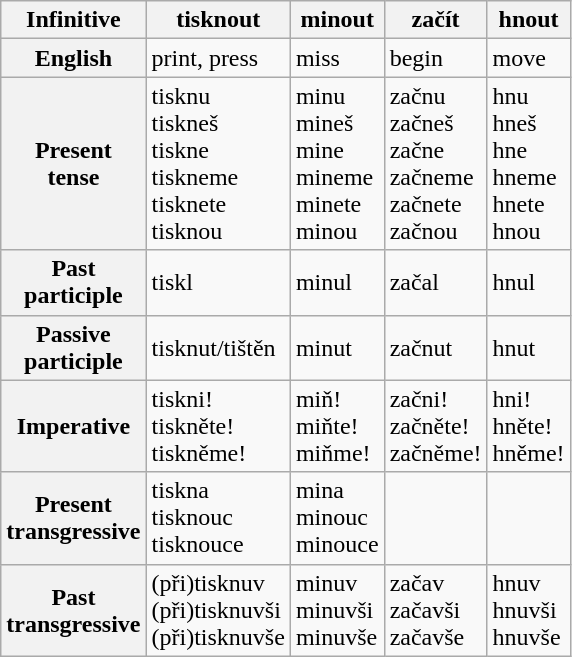<table class=wikitable>
<tr>
<th>Infinitive</th>
<th>tisknout</th>
<th>minout</th>
<th>začít</th>
<th>hnout</th>
</tr>
<tr>
<th>English</th>
<td>print, press</td>
<td>miss</td>
<td>begin</td>
<td>move</td>
</tr>
<tr>
<th>Present<br>tense</th>
<td>tisknu<br>tiskneš<br>tiskne<br>tiskneme<br>tisknete<br>tisknou</td>
<td>minu<br>mineš<br>mine<br>mineme<br>minete<br>minou</td>
<td>začnu<br>začneš<br>začne<br>začneme<br>začnete<br>začnou</td>
<td>hnu<br>hneš<br>hne<br>hneme<br>hnete<br>hnou</td>
</tr>
<tr>
<th>Past<br>participle</th>
<td>tiskl</td>
<td>minul</td>
<td>začal</td>
<td>hnul</td>
</tr>
<tr>
<th>Passive<br>participle</th>
<td>tisknut/tištěn</td>
<td>minut</td>
<td>začnut</td>
<td>hnut</td>
</tr>
<tr>
<th>Imperative</th>
<td>tiskni!<br>tiskněte!<br>tiskněme!</td>
<td>miň!<br>miňte!<br>miňme!</td>
<td>začni!<br>začněte!<br>začněme!</td>
<td>hni!<br>hněte!<br>hněme!</td>
</tr>
<tr>
<th>Present<br>transgressive</th>
<td>tiskna<br>tisknouc<br>tisknouce</td>
<td>mina<br>minouc<br>minouce</td>
<td></td>
<td></td>
</tr>
<tr>
<th>Past<br>transgressive</th>
<td>(při)tisknuv<br>(při)tisknuvši<br>(při)tisknuvše</td>
<td>minuv<br>minuvši<br>minuvše</td>
<td>začav<br>začavši<br>začavše</td>
<td>hnuv<br>hnuvši<br>hnuvše</td>
</tr>
</table>
